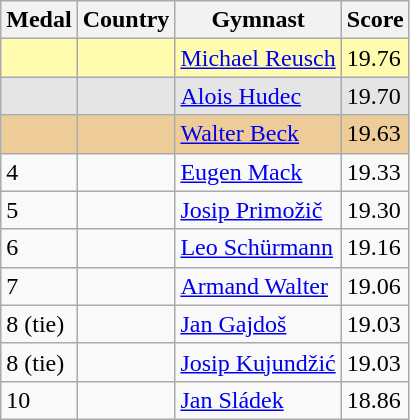<table class="wikitable">
<tr>
<th>Medal</th>
<th>Country</th>
<th>Gymnast</th>
<th>Score</th>
</tr>
<tr style="background:#fffcaf;">
<td></td>
<td></td>
<td><a href='#'>Michael Reusch</a></td>
<td>19.76</td>
</tr>
<tr style="background:#e5e5e5;">
<td></td>
<td></td>
<td><a href='#'>Alois Hudec</a></td>
<td>19.70</td>
</tr>
<tr style="background:#ec9;">
<td></td>
<td></td>
<td><a href='#'>Walter Beck</a></td>
<td>19.63</td>
</tr>
<tr>
<td>4</td>
<td></td>
<td><a href='#'>Eugen Mack</a></td>
<td>19.33</td>
</tr>
<tr>
<td>5</td>
<td></td>
<td><a href='#'>Josip Primožič</a></td>
<td>19.30</td>
</tr>
<tr>
<td>6</td>
<td></td>
<td><a href='#'>Leo Schürmann</a></td>
<td>19.16</td>
</tr>
<tr>
<td>7</td>
<td></td>
<td><a href='#'>Armand Walter</a></td>
<td>19.06</td>
</tr>
<tr>
<td>8 (tie)</td>
<td></td>
<td><a href='#'>Jan Gajdoš</a></td>
<td>19.03</td>
</tr>
<tr>
<td>8 (tie)</td>
<td></td>
<td><a href='#'>Josip Kujundžić</a></td>
<td>19.03</td>
</tr>
<tr>
<td>10</td>
<td></td>
<td><a href='#'>Jan Sládek</a></td>
<td>18.86</td>
</tr>
</table>
